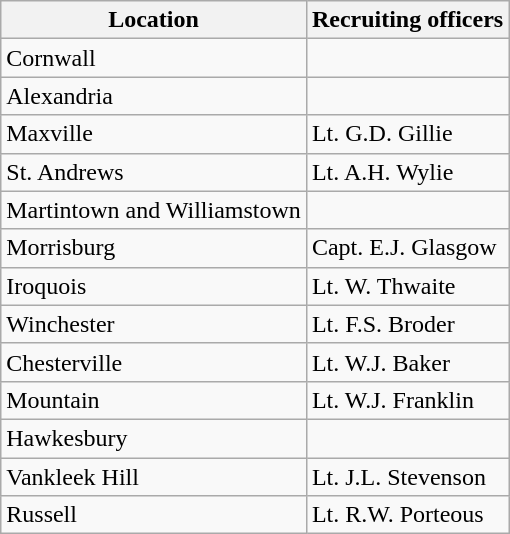<table class="wikitable">
<tr>
<th>Location</th>
<th>Recruiting officers</th>
</tr>
<tr>
<td>Cornwall</td>
<td></td>
</tr>
<tr>
<td>Alexandria</td>
<td></td>
</tr>
<tr>
<td>Maxville</td>
<td>Lt. G.D. Gillie</td>
</tr>
<tr>
<td>St. Andrews</td>
<td>Lt. A.H. Wylie</td>
</tr>
<tr>
<td>Martintown and Williamstown</td>
<td></td>
</tr>
<tr>
<td>Morrisburg</td>
<td>Capt. E.J. Glasgow</td>
</tr>
<tr>
<td>Iroquois</td>
<td>Lt. W. Thwaite</td>
</tr>
<tr>
<td>Winchester</td>
<td>Lt. F.S. Broder</td>
</tr>
<tr>
<td>Chesterville</td>
<td>Lt. W.J. Baker</td>
</tr>
<tr>
<td>Mountain</td>
<td>Lt. W.J. Franklin</td>
</tr>
<tr>
<td>Hawkesbury</td>
<td></td>
</tr>
<tr>
<td>Vankleek Hill</td>
<td>Lt. J.L. Stevenson</td>
</tr>
<tr>
<td>Russell</td>
<td>Lt. R.W. Porteous</td>
</tr>
</table>
